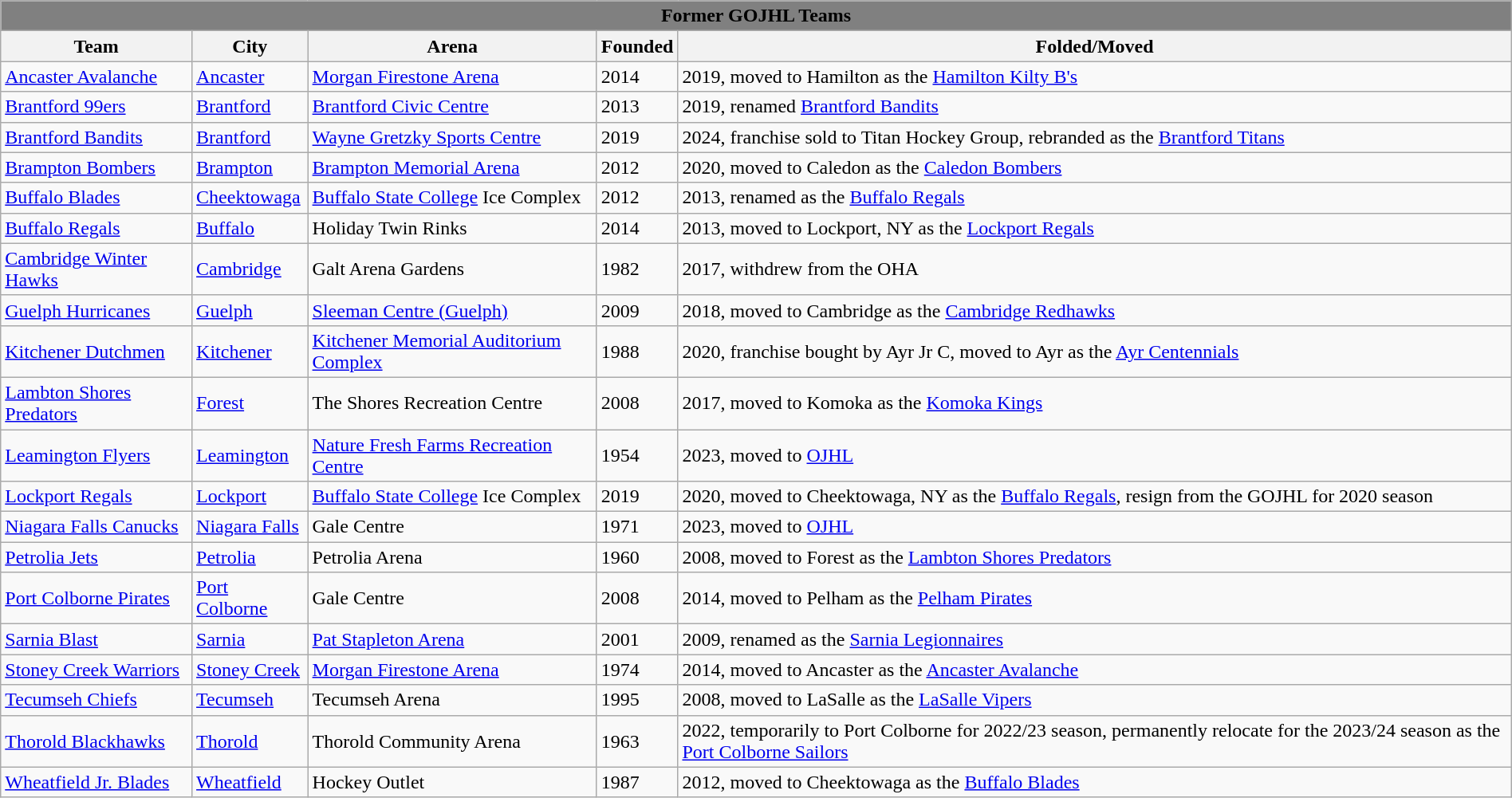<table class="wikitable" style="width: 100%">
<tr>
<td style="background:gray; text-align:center;" colspan="6"><strong><span>Former GOJHL Teams</span></strong></td>
</tr>
<tr>
<th>Team</th>
<th>City</th>
<th>Arena</th>
<th>Founded</th>
<th>Folded/Moved</th>
</tr>
<tr>
<td><a href='#'>Ancaster Avalanche</a></td>
<td><a href='#'>Ancaster</a></td>
<td><a href='#'>Morgan Firestone Arena</a></td>
<td>2014</td>
<td>2019, moved to Hamilton as the <a href='#'>Hamilton Kilty B's</a></td>
</tr>
<tr>
<td><a href='#'>Brantford 99ers</a></td>
<td><a href='#'>Brantford</a></td>
<td><a href='#'>Brantford Civic Centre</a></td>
<td>2013</td>
<td>2019, renamed <a href='#'>Brantford Bandits</a></td>
</tr>
<tr>
<td><a href='#'>Brantford Bandits</a></td>
<td><a href='#'>Brantford</a></td>
<td><a href='#'>Wayne Gretzky Sports Centre</a></td>
<td>2019</td>
<td>2024, franchise sold to Titan Hockey Group, rebranded as the <a href='#'>Brantford Titans</a></td>
</tr>
<tr>
<td><a href='#'>Brampton Bombers</a></td>
<td><a href='#'>Brampton</a></td>
<td><a href='#'>Brampton Memorial Arena</a></td>
<td>2012</td>
<td>2020, moved to Caledon as the <a href='#'>Caledon Bombers</a></td>
</tr>
<tr>
<td><a href='#'>Buffalo Blades</a></td>
<td><a href='#'>Cheektowaga</a></td>
<td><a href='#'>Buffalo State College</a> Ice Complex</td>
<td>2012</td>
<td>2013, renamed as the <a href='#'>Buffalo Regals</a></td>
</tr>
<tr>
<td><a href='#'>Buffalo Regals</a></td>
<td><a href='#'>Buffalo</a></td>
<td>Holiday Twin Rinks</td>
<td>2014</td>
<td>2013, moved to Lockport, NY as the <a href='#'>Lockport Regals</a></td>
</tr>
<tr>
<td><a href='#'>Cambridge Winter Hawks</a></td>
<td><a href='#'>Cambridge</a></td>
<td>Galt Arena Gardens</td>
<td>1982</td>
<td>2017, withdrew from the OHA</td>
</tr>
<tr>
<td><a href='#'>Guelph Hurricanes</a></td>
<td><a href='#'>Guelph</a></td>
<td><a href='#'>Sleeman Centre (Guelph)</a></td>
<td>2009</td>
<td>2018, moved to Cambridge as the <a href='#'>Cambridge Redhawks</a></td>
</tr>
<tr>
<td><a href='#'>Kitchener Dutchmen</a></td>
<td><a href='#'>Kitchener</a></td>
<td><a href='#'>Kitchener Memorial Auditorium Complex</a></td>
<td>1988</td>
<td>2020, franchise bought by Ayr Jr C, moved to Ayr as the <a href='#'>Ayr Centennials</a></td>
</tr>
<tr>
<td><a href='#'>Lambton Shores Predators</a></td>
<td><a href='#'>Forest</a></td>
<td>The Shores Recreation Centre</td>
<td>2008</td>
<td>2017, moved to Komoka as the <a href='#'>Komoka Kings</a></td>
</tr>
<tr>
<td><a href='#'>Leamington Flyers</a></td>
<td><a href='#'>Leamington</a></td>
<td><a href='#'>Nature Fresh Farms Recreation Centre</a></td>
<td>1954</td>
<td>2023, moved to <a href='#'>OJHL</a></td>
</tr>
<tr>
<td><a href='#'>Lockport Regals</a></td>
<td><a href='#'>Lockport</a></td>
<td><a href='#'>Buffalo State College</a> Ice Complex</td>
<td>2019</td>
<td>2020, moved to Cheektowaga, NY as the <a href='#'>Buffalo Regals</a>, resign from the GOJHL for 2020 season</td>
</tr>
<tr>
<td><a href='#'>Niagara Falls Canucks</a></td>
<td><a href='#'>Niagara Falls</a></td>
<td>Gale Centre</td>
<td>1971</td>
<td>2023, moved to <a href='#'>OJHL</a></td>
</tr>
<tr>
<td><a href='#'>Petrolia Jets</a></td>
<td><a href='#'>Petrolia</a></td>
<td>Petrolia Arena</td>
<td>1960</td>
<td>2008,  moved to Forest as the <a href='#'>Lambton Shores Predators</a></td>
</tr>
<tr>
<td><a href='#'>Port Colborne Pirates</a></td>
<td><a href='#'>Port Colborne</a></td>
<td>Gale Centre</td>
<td>2008</td>
<td>2014, moved to Pelham as the <a href='#'>Pelham Pirates</a></td>
</tr>
<tr>
<td><a href='#'>Sarnia Blast</a></td>
<td><a href='#'>Sarnia</a></td>
<td><a href='#'>Pat Stapleton Arena</a></td>
<td>2001</td>
<td>2009, renamed as the <a href='#'>Sarnia Legionnaires</a></td>
</tr>
<tr>
<td><a href='#'>Stoney Creek Warriors</a></td>
<td><a href='#'>Stoney Creek</a></td>
<td><a href='#'>Morgan Firestone Arena</a></td>
<td>1974</td>
<td>2014, moved to Ancaster as the <a href='#'>Ancaster Avalanche</a></td>
</tr>
<tr>
<td><a href='#'>Tecumseh Chiefs</a></td>
<td><a href='#'>Tecumseh</a></td>
<td>Tecumseh Arena</td>
<td>1995</td>
<td>2008, moved to LaSalle as the <a href='#'>LaSalle Vipers</a></td>
</tr>
<tr>
<td><a href='#'>Thorold Blackhawks</a></td>
<td><a href='#'>Thorold</a></td>
<td>Thorold Community Arena</td>
<td>1963</td>
<td>2022, temporarily to Port Colborne for 2022/23 season, permanently relocate for the 2023/24 season as the <a href='#'>Port Colborne Sailors</a></td>
</tr>
<tr>
<td><a href='#'>Wheatfield Jr. Blades</a></td>
<td><a href='#'>Wheatfield</a></td>
<td>Hockey Outlet</td>
<td>1987</td>
<td>2012, moved to Cheektowaga as the <a href='#'>Buffalo Blades</a></td>
</tr>
</table>
